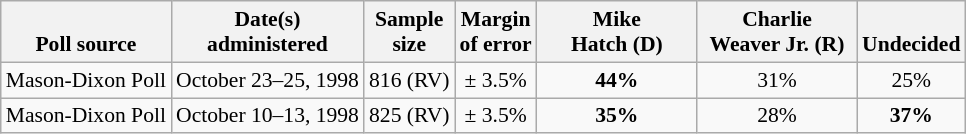<table class="wikitable" style="font-size:90%;text-align:center;">
<tr valign=bottom>
<th>Poll source</th>
<th>Date(s)<br>administered</th>
<th>Sample<br>size</th>
<th>Margin<br>of error</th>
<th style="width:100px;">Mike<br>Hatch (D)</th>
<th style="width:100px;">Charlie<br>Weaver Jr. (R)</th>
<th>Undecided</th>
</tr>
<tr>
<td style="text-align:left;">Mason-Dixon Poll</td>
<td>October 23–25, 1998</td>
<td>816 (RV)</td>
<td>± 3.5%</td>
<td><strong>44%</strong></td>
<td>31%</td>
<td>25%</td>
</tr>
<tr>
<td style="text-align:left;">Mason-Dixon Poll</td>
<td>October 10–13, 1998</td>
<td>825 (RV)</td>
<td>± 3.5%</td>
<td><strong>35%</strong></td>
<td>28%</td>
<td><strong>37%</strong></td>
</tr>
</table>
